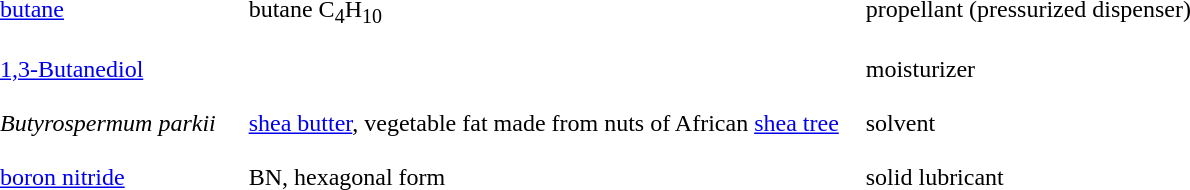<table cellpadding="8">
<tr valign="top">
<td width="20%"><a href='#'>butane</a></td>
<td width="50%">butane C<sub>4</sub>H<sub>10</sub></td>
<td width="30%">propellant (pressurized dispenser)</td>
</tr>
<tr valign="top">
<td><a href='#'>1,3-Butanediol</a></td>
<td></td>
<td>moisturizer</td>
</tr>
<tr valign="top">
<td><em>Butyrospermum parkii</em></td>
<td><a href='#'>shea butter</a>, vegetable fat made from nuts of African <a href='#'>shea tree</a></td>
<td>solvent</td>
</tr>
<tr valign="top">
<td><a href='#'>boron nitride</a></td>
<td>BN, hexagonal form</td>
<td>solid lubricant</td>
</tr>
</table>
